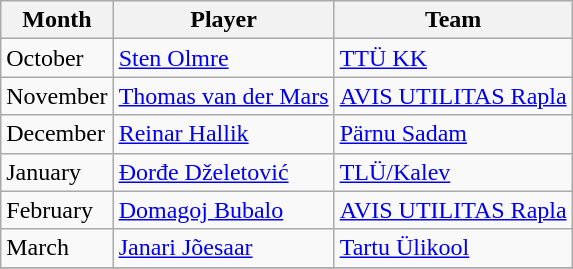<table class="wikitable sortable">
<tr>
<th>Month</th>
<th>Player</th>
<th>Team</th>
</tr>
<tr>
<td>October</td>
<td> <a href='#'>Sten Olmre</a></td>
<td><a href='#'>TTÜ KK</a></td>
</tr>
<tr>
<td>November</td>
<td> <a href='#'>Thomas van der Mars</a></td>
<td><a href='#'>AVIS UTILITAS Rapla</a></td>
</tr>
<tr>
<td>December</td>
<td> <a href='#'>Reinar Hallik</a></td>
<td><a href='#'>Pärnu Sadam</a></td>
</tr>
<tr>
<td>January</td>
<td> <a href='#'>Đorđe Dželetović</a></td>
<td><a href='#'>TLÜ/Kalev</a></td>
</tr>
<tr>
<td>February</td>
<td> <a href='#'>Domagoj Bubalo</a></td>
<td><a href='#'>AVIS UTILITAS Rapla</a></td>
</tr>
<tr>
<td>March</td>
<td> <a href='#'>Janari Jõesaar</a></td>
<td><a href='#'>Tartu Ülikool</a></td>
</tr>
<tr>
</tr>
</table>
